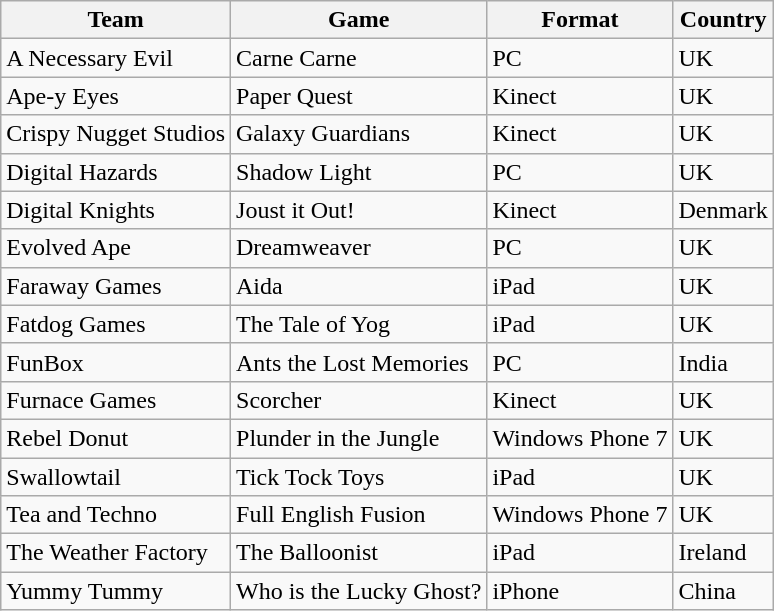<table class="wikitable">
<tr>
<th>Team</th>
<th>Game</th>
<th>Format</th>
<th>Country</th>
</tr>
<tr>
<td>A Necessary Evil</td>
<td>Carne Carne</td>
<td>PC</td>
<td>UK</td>
</tr>
<tr>
<td>Ape-y Eyes</td>
<td>Paper Quest</td>
<td>Kinect</td>
<td>UK</td>
</tr>
<tr>
<td>Crispy Nugget Studios</td>
<td>Galaxy Guardians</td>
<td>Kinect</td>
<td>UK</td>
</tr>
<tr>
<td>Digital Hazards</td>
<td>Shadow Light</td>
<td>PC</td>
<td>UK</td>
</tr>
<tr>
<td>Digital Knights</td>
<td>Joust it Out!</td>
<td>Kinect</td>
<td>Denmark</td>
</tr>
<tr>
<td>Evolved Ape</td>
<td>Dreamweaver</td>
<td>PC</td>
<td>UK</td>
</tr>
<tr>
<td>Faraway Games</td>
<td>Aida</td>
<td>iPad</td>
<td>UK</td>
</tr>
<tr>
<td>Fatdog Games</td>
<td>The Tale of Yog</td>
<td>iPad</td>
<td>UK</td>
</tr>
<tr>
<td>FunBox</td>
<td>Ants the Lost Memories</td>
<td>PC</td>
<td>India</td>
</tr>
<tr>
<td>Furnace Games</td>
<td>Scorcher</td>
<td>Kinect</td>
<td>UK</td>
</tr>
<tr>
<td>Rebel Donut</td>
<td>Plunder in the Jungle</td>
<td>Windows Phone 7</td>
<td>UK</td>
</tr>
<tr>
<td>Swallowtail</td>
<td>Tick Tock Toys</td>
<td>iPad</td>
<td>UK</td>
</tr>
<tr>
<td>Tea and Techno</td>
<td>Full English Fusion</td>
<td>Windows Phone 7</td>
<td>UK</td>
</tr>
<tr>
<td>The Weather Factory</td>
<td>The Balloonist</td>
<td>iPad</td>
<td>Ireland</td>
</tr>
<tr>
<td>Yummy Tummy</td>
<td>Who is the Lucky Ghost?</td>
<td>iPhone</td>
<td>China</td>
</tr>
</table>
